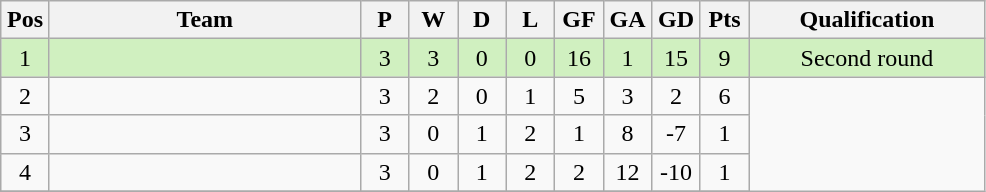<table class="wikitable" border="1">
<tr>
<th width="25"><abbr>Pos</abbr></th>
<th width="200">Team</th>
<th width="25">P</th>
<th width="25">W</th>
<th width="25">D</th>
<th width="25">L</th>
<th width="25"><abbr>GF</abbr></th>
<th width="25"><abbr>GA</abbr></th>
<th width="25"><abbr>GD</abbr></th>
<th width="25"><abbr>Pts</abbr></th>
<th width="150">Qualification</th>
</tr>
<tr bgcolor= #D0F0C0>
<td align="center">1</td>
<td></td>
<td align="center">3</td>
<td align="center">3</td>
<td align="center">0</td>
<td align="center">0</td>
<td align="center">16</td>
<td align="center">1</td>
<td align="center">15</td>
<td align="center">9</td>
<td align="center">Second round</td>
</tr>
<tr>
<td align="center">2</td>
<td></td>
<td align="center">3</td>
<td align="center">2</td>
<td align="center">0</td>
<td align="center">1</td>
<td align="center">5</td>
<td align="center">3</td>
<td align="center">2</td>
<td align="center">6</td>
</tr>
<tr>
<td align="center">3</td>
<td></td>
<td align="center">3</td>
<td align="center">0</td>
<td align="center">1</td>
<td align="center">2</td>
<td align="center">1</td>
<td align="center">8</td>
<td align="center">-7</td>
<td align="center">1</td>
</tr>
<tr>
<td align="center">4</td>
<td></td>
<td align="center">3</td>
<td align="center">0</td>
<td align="center">1</td>
<td align="center">2</td>
<td align="center">2</td>
<td align="center">12</td>
<td align="center">-10</td>
<td align="center">1</td>
</tr>
<tr>
</tr>
</table>
